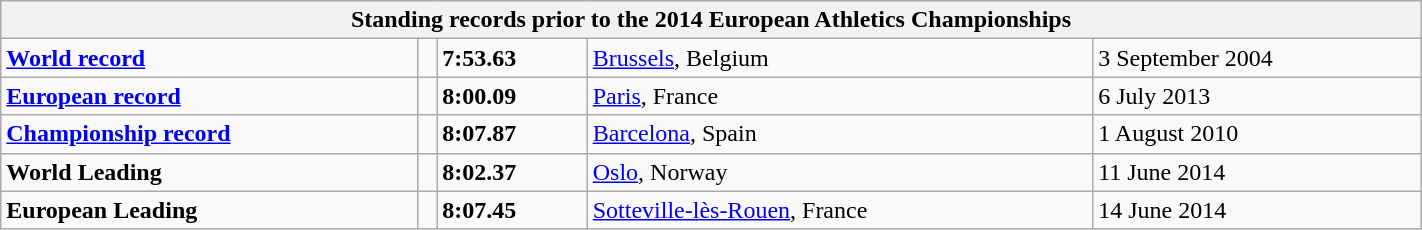<table class="wikitable" width=75%>
<tr>
<th colspan="5">Standing records prior to the 2014 European Athletics Championships</th>
</tr>
<tr>
<td><strong><a href='#'>World record</a></strong></td>
<td></td>
<td><strong>7:53.63</strong></td>
<td><a href='#'>Brussels</a>, Belgium</td>
<td>3 September 2004</td>
</tr>
<tr>
<td><strong><a href='#'>European record</a></strong></td>
<td></td>
<td><strong>8:00.09</strong></td>
<td><a href='#'>Paris</a>, France</td>
<td>6 July 2013</td>
</tr>
<tr>
<td><strong><a href='#'>Championship record</a></strong></td>
<td></td>
<td><strong>8:07.87</strong></td>
<td><a href='#'>Barcelona</a>, Spain</td>
<td>1 August 2010</td>
</tr>
<tr>
<td><strong>World Leading</strong></td>
<td></td>
<td><strong>8:02.37</strong></td>
<td><a href='#'>Oslo</a>, Norway</td>
<td>11 June 2014</td>
</tr>
<tr>
<td><strong>European Leading</strong></td>
<td></td>
<td><strong>8:07.45</strong></td>
<td><a href='#'>Sotteville-lès-Rouen</a>, France</td>
<td>14 June 2014</td>
</tr>
</table>
